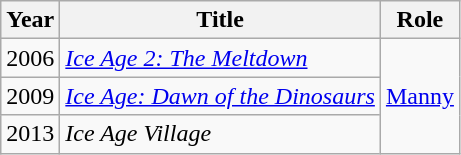<table class="wikitable sortable plainrowheaders">
<tr>
<th scope="col">Year</th>
<th scope="col">Title</th>
<th scope="col">Role</th>
</tr>
<tr>
<td>2006</td>
<td><em><a href='#'>Ice Age 2: The Meltdown</a></em></td>
<td rowspan=3><a href='#'>Manny</a></td>
</tr>
<tr>
<td>2009</td>
<td><em><a href='#'>Ice Age: Dawn of the Dinosaurs</a></em></td>
</tr>
<tr>
<td>2013</td>
<td><em>Ice Age Village</em></td>
</tr>
</table>
